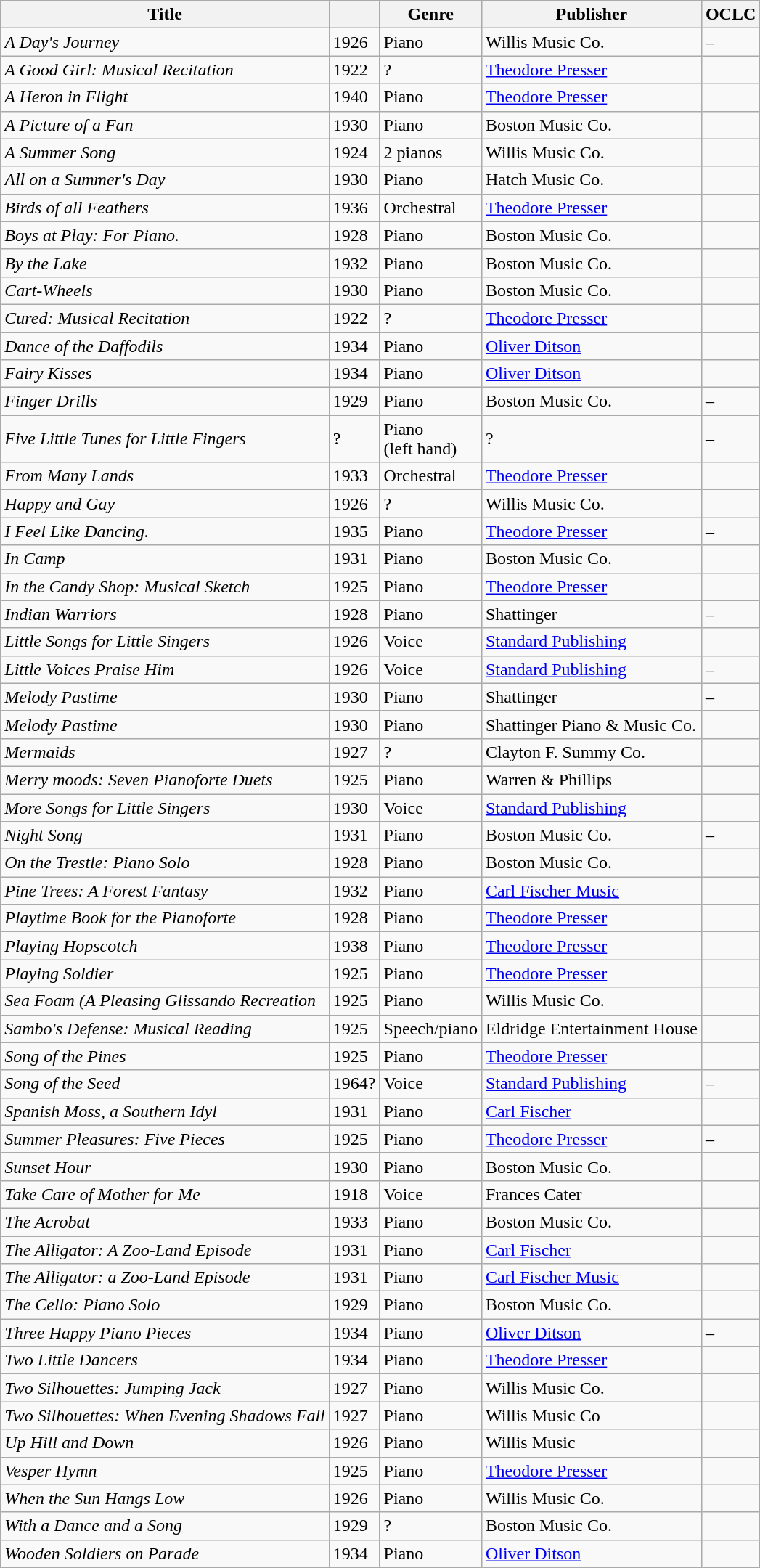<table class="wikitable sortable plainrowheaders">
<tr>
</tr>
<tr>
<th scope="col">Title</th>
<th scope="col"></th>
<th scope="col">Genre</th>
<th scope="col">Publisher</th>
<th scope="col" class="unsortable">OCLC</th>
</tr>
<tr>
<td><em>A Day's Journey</em><br></td>
<td>1926</td>
<td>Piano</td>
<td>Willis Music Co.</td>
<td>–</td>
</tr>
<tr>
<td><em>A Good Girl: Musical Recitation</em></td>
<td>1922</td>
<td data-sort-value="ZZZZ">?</td>
<td><a href='#'>Theodore Presser</a></td>
<td></td>
</tr>
<tr>
<td><em>A Heron in Flight</em></td>
<td>1940</td>
<td>Piano</td>
<td><a href='#'>Theodore Presser</a></td>
<td></td>
</tr>
<tr>
<td><em>A Picture of a Fan</em></td>
<td>1930</td>
<td>Piano</td>
<td>Boston Music Co.</td>
<td></td>
</tr>
<tr>
<td><em>A Summer Song</em></td>
<td>1924</td>
<td>2 pianos</td>
<td>Willis Music Co.</td>
<td></td>
</tr>
<tr>
<td><em>All on a Summer's Day</em></td>
<td>1930</td>
<td>Piano</td>
<td>Hatch Music Co.</td>
<td></td>
</tr>
<tr>
<td><em>Birds of all Feathers</em></td>
<td>1936</td>
<td>Orchestral</td>
<td><a href='#'>Theodore Presser</a></td>
<td></td>
</tr>
<tr>
<td><em>Boys at Play: For Piano.</em></td>
<td>1928</td>
<td>Piano</td>
<td>Boston Music Co.</td>
<td></td>
</tr>
<tr>
<td><em>By the Lake</em></td>
<td>1932</td>
<td>Piano</td>
<td>Boston Music Co.</td>
<td></td>
</tr>
<tr>
<td><em>Cart-Wheels</em></td>
<td>1930</td>
<td>Piano</td>
<td>Boston Music Co.</td>
<td></td>
</tr>
<tr>
<td><em>Cured: Musical Recitation</em><br></td>
<td>1922</td>
<td data-sort-value="ZZZZ">?</td>
<td><a href='#'>Theodore Presser</a></td>
<td></td>
</tr>
<tr>
<td><em>Dance of the Daffodils</em></td>
<td>1934</td>
<td>Piano</td>
<td><a href='#'>Oliver Ditson</a></td>
<td></td>
</tr>
<tr>
<td><em>Fairy Kisses</em></td>
<td>1934</td>
<td>Piano</td>
<td><a href='#'>Oliver Ditson</a></td>
<td></td>
</tr>
<tr>
<td><em>Finger Drills</em></td>
<td>1929</td>
<td>Piano</td>
<td>Boston Music Co.</td>
<td>–</td>
</tr>
<tr>
<td><em>Five Little Tunes for Little Fingers</em></td>
<td data-sort-value="9999">?</td>
<td>Piano<br>(left hand)</td>
<td data-sort-value="ZZZZ">?</td>
<td>–</td>
</tr>
<tr>
<td><em>From Many Lands</em></td>
<td>1933</td>
<td>Orchestral</td>
<td><a href='#'>Theodore Presser</a></td>
<td></td>
</tr>
<tr>
<td><em>Happy and Gay</em></td>
<td>1926</td>
<td data-sort-value="ZZZZ">?</td>
<td>Willis Music Co.</td>
<td></td>
</tr>
<tr>
<td><em>I Feel Like Dancing.</em></td>
<td>1935</td>
<td>Piano</td>
<td><a href='#'>Theodore Presser</a></td>
<td>–</td>
</tr>
<tr>
<td><em>In Camp</em></td>
<td>1931</td>
<td>Piano</td>
<td>Boston Music Co.</td>
<td></td>
</tr>
<tr>
<td><em>In the Candy Shop: Musical Sketch</em></td>
<td>1925</td>
<td>Piano</td>
<td><a href='#'>Theodore Presser</a></td>
<td></td>
</tr>
<tr>
<td><em>Indian Warriors</em></td>
<td>1928</td>
<td>Piano</td>
<td>Shattinger</td>
<td>–</td>
</tr>
<tr>
<td><em>Little Songs for Little Singers</em></td>
<td>1926</td>
<td>Voice</td>
<td><a href='#'>Standard Publishing</a></td>
<td></td>
</tr>
<tr>
<td><em>Little Voices Praise Him</em></td>
<td>1926</td>
<td>Voice</td>
<td><a href='#'>Standard Publishing</a></td>
<td>–</td>
</tr>
<tr>
<td><em>Melody Pastime</em></td>
<td>1930</td>
<td>Piano</td>
<td>Shattinger</td>
<td>–</td>
</tr>
<tr>
<td><em>Melody Pastime</em></td>
<td>1930</td>
<td>Piano</td>
<td>Shattinger Piano & Music Co.</td>
<td></td>
</tr>
<tr>
<td><em>Mermaids</em></td>
<td>1927</td>
<td data-sort-value="ZZZZ">?</td>
<td>Clayton F. Summy Co.</td>
<td></td>
</tr>
<tr>
<td><em>Merry moods: Seven Pianoforte Duets</em></td>
<td>1925</td>
<td>Piano</td>
<td>Warren & Phillips</td>
<td></td>
</tr>
<tr>
<td><em>More Songs for Little Singers</em></td>
<td>1930</td>
<td>Voice</td>
<td><a href='#'>Standard Publishing</a></td>
<td></td>
</tr>
<tr>
<td><em>Night Song</em></td>
<td>1931</td>
<td>Piano</td>
<td>Boston Music Co.</td>
<td>–</td>
</tr>
<tr>
<td><em>On the Trestle: Piano Solo</em></td>
<td>1928</td>
<td>Piano</td>
<td>Boston Music Co.</td>
<td></td>
</tr>
<tr>
<td><em>Pine Trees: A Forest Fantasy</em></td>
<td>1932</td>
<td>Piano</td>
<td><a href='#'>Carl Fischer Music</a></td>
<td></td>
</tr>
<tr>
<td><em>Playtime Book for the Pianoforte</em></td>
<td>1928</td>
<td>Piano</td>
<td><a href='#'>Theodore Presser</a></td>
<td></td>
</tr>
<tr>
<td><em>Playing Hopscotch</em></td>
<td>1938</td>
<td>Piano</td>
<td><a href='#'>Theodore Presser</a></td>
<td></td>
</tr>
<tr>
<td><em>Playing Soldier</em></td>
<td>1925</td>
<td>Piano</td>
<td><a href='#'>Theodore Presser</a></td>
<td></td>
</tr>
<tr>
<td><em>Sea Foam (A Pleasing Glissando Recreation</em></td>
<td>1925</td>
<td>Piano</td>
<td>Willis Music Co.</td>
<td></td>
</tr>
<tr>
<td><em>Sambo's Defense: Musical Reading</em></td>
<td>1925</td>
<td>Speech/piano</td>
<td>Eldridge Entertainment House</td>
<td></td>
</tr>
<tr>
<td><em>Song of the Pines</em></td>
<td>1925</td>
<td>Piano</td>
<td><a href='#'>Theodore Presser</a></td>
<td></td>
</tr>
<tr>
<td><em>Song of the Seed</em></td>
<td>1964?</td>
<td>Voice</td>
<td><a href='#'>Standard Publishing</a></td>
<td>–</td>
</tr>
<tr>
<td><em>Spanish Moss, a Southern Idyl</em></td>
<td>1931</td>
<td>Piano</td>
<td><a href='#'>Carl Fischer</a></td>
<td></td>
</tr>
<tr>
<td><em>Summer Pleasures: Five Pieces</em></td>
<td>1925</td>
<td>Piano</td>
<td><a href='#'>Theodore Presser</a></td>
<td>–</td>
</tr>
<tr>
<td><em>Sunset Hour</em></td>
<td>1930</td>
<td>Piano</td>
<td>Boston Music Co.</td>
<td></td>
</tr>
<tr>
<td><em>Take Care of Mother for Me</em><br></td>
<td>1918</td>
<td>Voice</td>
<td>Frances Cater</td>
<td></td>
</tr>
<tr>
<td><em>The Acrobat</em></td>
<td>1933</td>
<td>Piano</td>
<td>Boston Music Co.</td>
<td></td>
</tr>
<tr>
<td><em>The Alligator: A Zoo-Land Episode</em></td>
<td>1931</td>
<td>Piano</td>
<td><a href='#'>Carl Fischer</a></td>
<td></td>
</tr>
<tr>
<td><em>The Alligator: a Zoo-Land Episode</em></td>
<td>1931</td>
<td>Piano</td>
<td><a href='#'>Carl Fischer Music</a></td>
<td></td>
</tr>
<tr>
<td><em>The Cello: Piano Solo</em></td>
<td>1929</td>
<td>Piano</td>
<td>Boston Music Co.</td>
<td></td>
</tr>
<tr>
<td><em>Three Happy Piano Pieces</em></td>
<td>1934</td>
<td>Piano</td>
<td><a href='#'>Oliver Ditson</a></td>
<td>–</td>
</tr>
<tr>
<td><em>Two Little Dancers</em></td>
<td>1934</td>
<td>Piano</td>
<td><a href='#'>Theodore Presser</a></td>
<td></td>
</tr>
<tr>
<td><em>Two Silhouettes: Jumping Jack</em></td>
<td>1927</td>
<td>Piano</td>
<td>Willis Music Co.</td>
<td></td>
</tr>
<tr>
<td><em>Two Silhouettes: When Evening Shadows Fall</em><br></td>
<td>1927</td>
<td>Piano</td>
<td>Willis Music Co</td>
<td></td>
</tr>
<tr>
<td><em>Up Hill and Down</em></td>
<td>1926</td>
<td>Piano</td>
<td>Willis Music</td>
<td></td>
</tr>
<tr>
<td><em>Vesper Hymn</em></td>
<td>1925</td>
<td>Piano</td>
<td><a href='#'>Theodore Presser</a></td>
<td></td>
</tr>
<tr>
<td><em>When the Sun Hangs Low</em></td>
<td>1926</td>
<td>Piano</td>
<td>Willis Music Co.</td>
<td></td>
</tr>
<tr>
<td><em>With a Dance and a Song</em></td>
<td>1929</td>
<td data-sort-value="ZZZZ">?</td>
<td>Boston Music Co.</td>
<td></td>
</tr>
<tr>
<td><em>Wooden Soldiers on Parade</em></td>
<td>1934</td>
<td>Piano</td>
<td><a href='#'>Oliver Ditson</a></td>
<td></td>
</tr>
</table>
